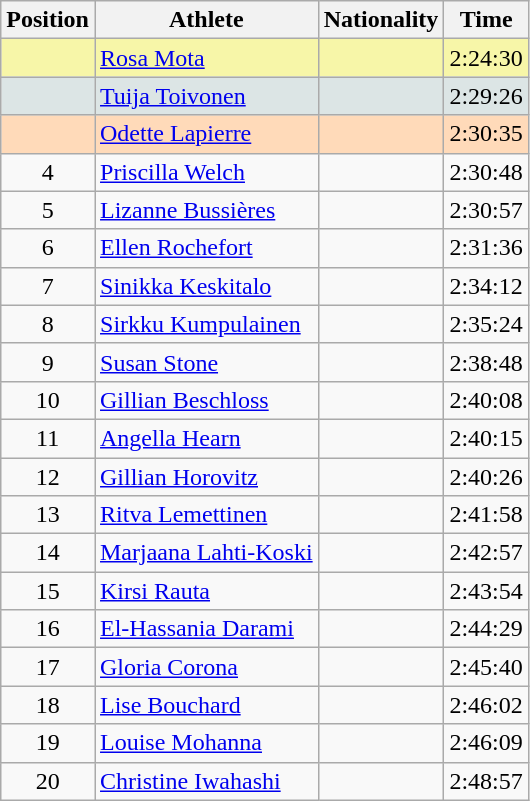<table class="wikitable sortable">
<tr>
<th>Position</th>
<th>Athlete</th>
<th>Nationality</th>
<th>Time</th>
</tr>
<tr bgcolor=#F7F6A8>
<td align=center></td>
<td><a href='#'>Rosa Mota</a></td>
<td></td>
<td>2:24:30</td>
</tr>
<tr bgcolor=#DCE5E5>
<td align=center></td>
<td><a href='#'>Tuija Toivonen</a></td>
<td></td>
<td>2:29:26</td>
</tr>
<tr bgcolor=#FFDAB9>
<td align=center></td>
<td><a href='#'>Odette Lapierre</a></td>
<td></td>
<td>2:30:35</td>
</tr>
<tr>
<td align=center>4</td>
<td><a href='#'>Priscilla Welch</a></td>
<td></td>
<td>2:30:48</td>
</tr>
<tr>
<td align=center>5</td>
<td><a href='#'>Lizanne Bussières</a></td>
<td></td>
<td>2:30:57</td>
</tr>
<tr>
<td align=center>6</td>
<td><a href='#'>Ellen Rochefort</a></td>
<td></td>
<td>2:31:36</td>
</tr>
<tr>
<td align=center>7</td>
<td><a href='#'>Sinikka Keskitalo</a></td>
<td></td>
<td>2:34:12</td>
</tr>
<tr>
<td align=center>8</td>
<td><a href='#'>Sirkku Kumpulainen</a></td>
<td></td>
<td>2:35:24</td>
</tr>
<tr>
<td align=center>9</td>
<td><a href='#'>Susan Stone</a></td>
<td></td>
<td>2:38:48</td>
</tr>
<tr>
<td align=center>10</td>
<td><a href='#'>Gillian Beschloss</a></td>
<td></td>
<td>2:40:08</td>
</tr>
<tr>
<td align=center>11</td>
<td><a href='#'>Angella Hearn</a></td>
<td></td>
<td>2:40:15</td>
</tr>
<tr>
<td align=center>12</td>
<td><a href='#'>Gillian Horovitz</a></td>
<td></td>
<td>2:40:26</td>
</tr>
<tr>
<td align=center>13</td>
<td><a href='#'>Ritva Lemettinen</a></td>
<td></td>
<td>2:41:58</td>
</tr>
<tr>
<td align=center>14</td>
<td><a href='#'>Marjaana Lahti-Koski</a></td>
<td></td>
<td>2:42:57</td>
</tr>
<tr>
<td align=center>15</td>
<td><a href='#'>Kirsi Rauta</a></td>
<td></td>
<td>2:43:54</td>
</tr>
<tr>
<td align=center>16</td>
<td><a href='#'>El-Hassania Darami</a></td>
<td></td>
<td>2:44:29</td>
</tr>
<tr>
<td align=center>17</td>
<td><a href='#'>Gloria Corona</a></td>
<td></td>
<td>2:45:40</td>
</tr>
<tr>
<td align=center>18</td>
<td><a href='#'>Lise Bouchard</a></td>
<td></td>
<td>2:46:02</td>
</tr>
<tr>
<td align=center>19</td>
<td><a href='#'>Louise Mohanna</a></td>
<td></td>
<td>2:46:09</td>
</tr>
<tr>
<td align=center>20</td>
<td><a href='#'>Christine Iwahashi</a></td>
<td></td>
<td>2:48:57</td>
</tr>
</table>
